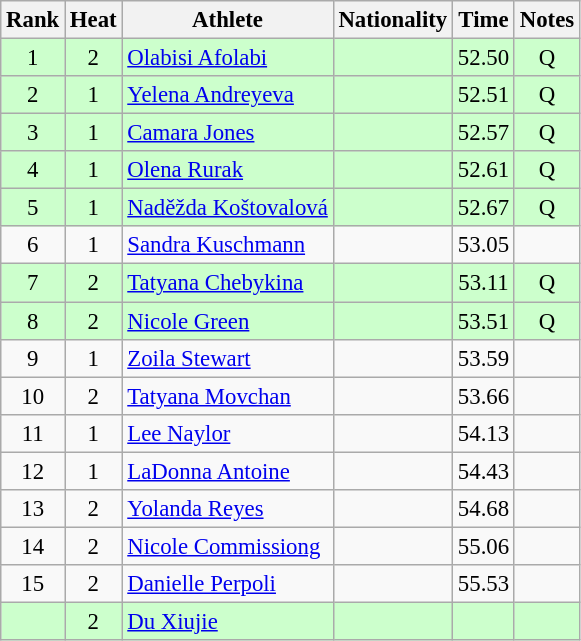<table class="wikitable sortable" style="text-align:center;font-size:95%">
<tr>
<th>Rank</th>
<th>Heat</th>
<th>Athlete</th>
<th>Nationality</th>
<th>Time</th>
<th>Notes</th>
</tr>
<tr bgcolor=ccffcc>
<td>1</td>
<td>2</td>
<td align="left"><a href='#'>Olabisi Afolabi</a></td>
<td align=left></td>
<td>52.50</td>
<td>Q</td>
</tr>
<tr bgcolor=ccffcc>
<td>2</td>
<td>1</td>
<td align="left"><a href='#'>Yelena Andreyeva</a></td>
<td align=left></td>
<td>52.51</td>
<td>Q</td>
</tr>
<tr bgcolor=ccffcc>
<td>3</td>
<td>1</td>
<td align="left"><a href='#'>Camara Jones</a></td>
<td align=left></td>
<td>52.57</td>
<td>Q</td>
</tr>
<tr bgcolor=ccffcc>
<td>4</td>
<td>1</td>
<td align="left"><a href='#'>Olena Rurak</a></td>
<td align=left></td>
<td>52.61</td>
<td>Q</td>
</tr>
<tr bgcolor=ccffcc>
<td>5</td>
<td>1</td>
<td align="left"><a href='#'>Naděžda Koštovalová</a></td>
<td align=left></td>
<td>52.67</td>
<td>Q</td>
</tr>
<tr>
<td>6</td>
<td>1</td>
<td align="left"><a href='#'>Sandra Kuschmann</a></td>
<td align=left></td>
<td>53.05</td>
<td></td>
</tr>
<tr bgcolor=ccffcc>
<td>7</td>
<td>2</td>
<td align="left"><a href='#'>Tatyana Chebykina</a></td>
<td align=left></td>
<td>53.11</td>
<td>Q</td>
</tr>
<tr bgcolor=ccffcc>
<td>8</td>
<td>2</td>
<td align="left"><a href='#'>Nicole Green</a></td>
<td align=left></td>
<td>53.51</td>
<td>Q</td>
</tr>
<tr>
<td>9</td>
<td>1</td>
<td align="left"><a href='#'>Zoila Stewart</a></td>
<td align=left></td>
<td>53.59</td>
<td></td>
</tr>
<tr>
<td>10</td>
<td>2</td>
<td align="left"><a href='#'>Tatyana Movchan</a></td>
<td align=left></td>
<td>53.66</td>
<td></td>
</tr>
<tr>
<td>11</td>
<td>1</td>
<td align="left"><a href='#'>Lee Naylor</a></td>
<td align=left></td>
<td>54.13</td>
<td></td>
</tr>
<tr>
<td>12</td>
<td>1</td>
<td align="left"><a href='#'>LaDonna Antoine</a></td>
<td align=left></td>
<td>54.43</td>
<td></td>
</tr>
<tr>
<td>13</td>
<td>2</td>
<td align="left"><a href='#'>Yolanda Reyes</a></td>
<td align=left></td>
<td>54.68</td>
<td></td>
</tr>
<tr>
<td>14</td>
<td>2</td>
<td align="left"><a href='#'>Nicole Commissiong</a></td>
<td align=left></td>
<td>55.06</td>
<td></td>
</tr>
<tr>
<td>15</td>
<td>2</td>
<td align="left"><a href='#'>Danielle Perpoli</a></td>
<td align=left></td>
<td>55.53</td>
<td></td>
</tr>
<tr bgcolor=ccffcc>
<td></td>
<td>2</td>
<td align="left"><a href='#'>Du Xiujie</a></td>
<td align=left></td>
<td></td>
<td></td>
</tr>
</table>
